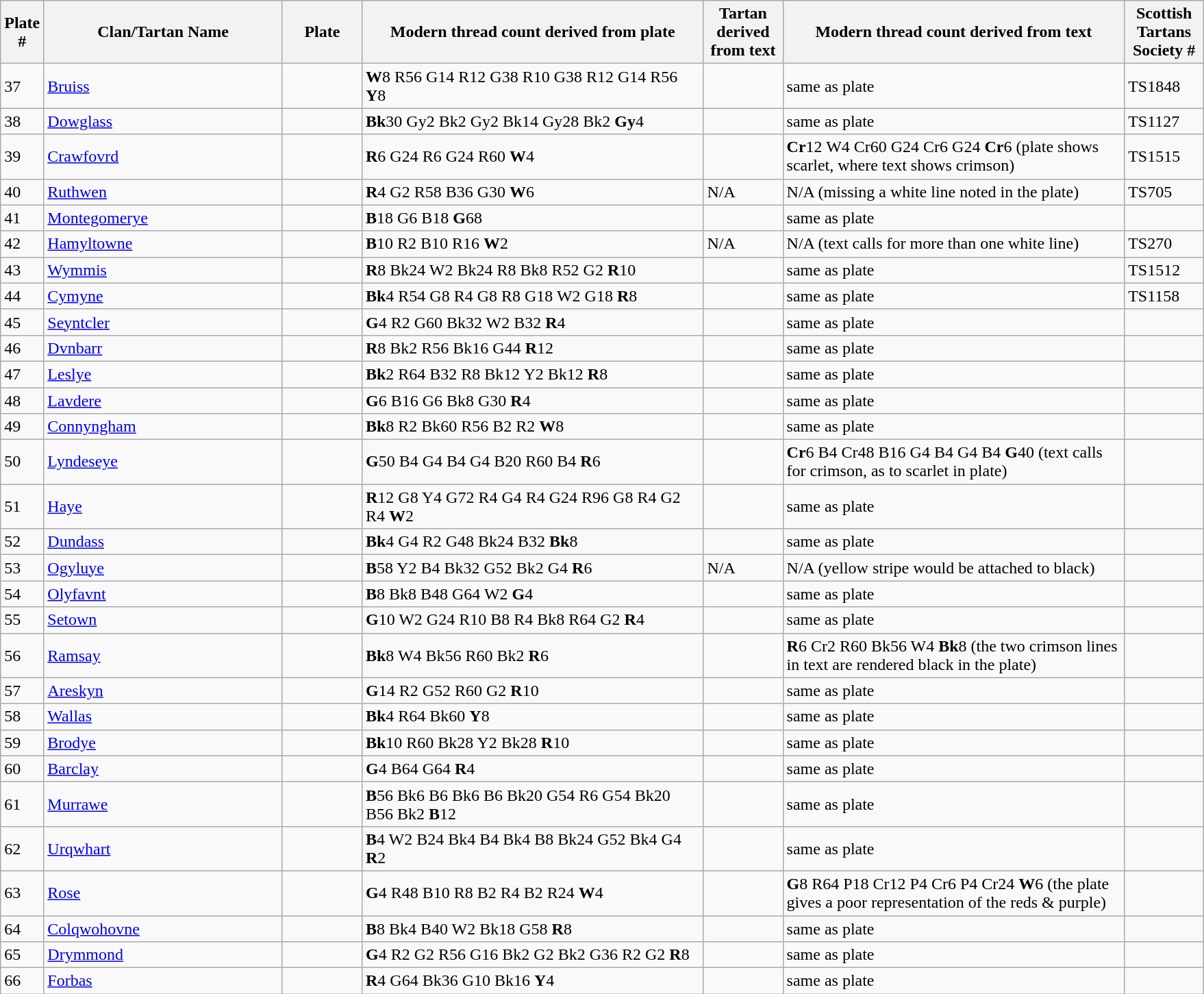<table class="wikitable">
<tr>
<th width="20">Plate #</th>
<th width="225">Clan/Tartan Name</th>
<th width="70">Plate</th>
<th width="325">Modern thread count derived from plate</th>
<th width="70">Tartan derived from text</th>
<th width="325">Modern thread count derived from text</th>
<th width="70">Scottish Tartans Society #</th>
</tr>
<tr>
<td>37</td>
<td><a href='#'>Bruiss</a></td>
<td></td>
<td><strong>W</strong>8 R56 G14 R12 G38 R10 G38 R12 G14 R56 <strong>Y</strong>8</td>
<td></td>
<td>same as plate</td>
<td>TS1848</td>
</tr>
<tr>
<td>38</td>
<td><a href='#'>Dowglass</a></td>
<td></td>
<td><strong>Bk</strong>30 Gy2 Bk2 Gy2 Bk14 Gy28 Bk2 <strong>Gy</strong>4</td>
<td></td>
<td>same as plate</td>
<td>TS1127</td>
</tr>
<tr>
<td>39</td>
<td><a href='#'>Crawfovrd</a></td>
<td></td>
<td><strong>R</strong>6 G24 R6 G24 R60 <strong>W</strong>4</td>
<td></td>
<td><strong>Cr</strong>12 W4 Cr60 G24 Cr6 G24 <strong>Cr</strong>6 (plate shows scarlet, where text shows crimson)</td>
<td>TS1515</td>
</tr>
<tr>
<td>40</td>
<td><a href='#'>Ruthwen</a></td>
<td></td>
<td><strong>R</strong>4 G2 R58 B36 G30 <strong>W</strong>6</td>
<td>N/A</td>
<td>N/A (missing a white line noted in the plate)</td>
<td>TS705</td>
</tr>
<tr>
<td>41</td>
<td><a href='#'>Montegomerye</a></td>
<td></td>
<td><strong>B</strong>18 G6 B18 <strong>G</strong>68</td>
<td></td>
<td>same as plate</td>
<td></td>
</tr>
<tr>
<td>42</td>
<td><a href='#'>Hamyltowne</a></td>
<td></td>
<td><strong>B</strong>10 R2 B10 R16 <strong>W</strong>2</td>
<td>N/A</td>
<td>N/A (text calls for more than one white line)</td>
<td>TS270</td>
</tr>
<tr>
<td>43</td>
<td><a href='#'>Wymmis</a></td>
<td></td>
<td><strong>R</strong>8 Bk24 W2 Bk24 R8 Bk8 R52 G2 <strong>R</strong>10</td>
<td></td>
<td>same as plate</td>
<td>TS1512</td>
</tr>
<tr>
<td>44</td>
<td><a href='#'>Cymyne</a></td>
<td></td>
<td><strong>Bk</strong>4 R54 G8 R4 G8 R8 G18 W2 G18 <strong>R</strong>8</td>
<td></td>
<td>same as plate</td>
<td>TS1158</td>
</tr>
<tr>
<td>45</td>
<td><a href='#'>Seyntcler</a></td>
<td></td>
<td><strong>G</strong>4 R2 G60 Bk32 W2 B32 <strong>R</strong>4</td>
<td></td>
<td>same as plate</td>
<td></td>
</tr>
<tr>
<td>46</td>
<td><a href='#'>Dvnbarr</a></td>
<td></td>
<td><strong>R</strong>8 Bk2 R56 Bk16 G44 <strong>R</strong>12</td>
<td></td>
<td>same as plate</td>
<td></td>
</tr>
<tr>
<td>47</td>
<td><a href='#'>Leslye</a></td>
<td></td>
<td><strong>Bk</strong>2 R64 B32 R8 Bk12 Y2 Bk12 <strong>R</strong>8</td>
<td></td>
<td>same as plate</td>
<td></td>
</tr>
<tr>
<td>48</td>
<td><a href='#'>Lavdere</a></td>
<td></td>
<td><strong>G</strong>6 B16 G6 Bk8 G30 <strong>R</strong>4</td>
<td></td>
<td>same as plate</td>
<td></td>
</tr>
<tr>
<td>49</td>
<td><a href='#'>Connyngham</a></td>
<td></td>
<td><strong>Bk</strong>8 R2 Bk60 R56 B2 R2 <strong>W</strong>8</td>
<td></td>
<td>same as plate</td>
<td></td>
</tr>
<tr>
<td>50</td>
<td><a href='#'>Lyndeseye</a></td>
<td></td>
<td><strong>G</strong>50 B4 G4 B4 G4 B20 R60 B4 <strong>R</strong>6</td>
<td></td>
<td><strong>Cr</strong>6 B4 Cr48 B16 G4 B4 G4 B4 <strong>G</strong>40 (text calls for crimson, as to scarlet in plate)</td>
<td></td>
</tr>
<tr>
<td>51</td>
<td><a href='#'>Haye</a></td>
<td></td>
<td><strong>R</strong>12 G8 Y4 G72 R4 G4 R4 G24 R96 G8 R4 G2 R4 <strong>W</strong>2</td>
<td></td>
<td>same as plate</td>
<td></td>
</tr>
<tr>
<td>52</td>
<td><a href='#'>Dundass</a></td>
<td></td>
<td><strong>Bk</strong>4 G4 R2 G48 Bk24 B32 <strong>Bk</strong>8</td>
<td></td>
<td>same as plate</td>
<td></td>
</tr>
<tr>
<td>53</td>
<td><a href='#'>Ogyluye</a></td>
<td></td>
<td><strong>B</strong>58 Y2 B4 Bk32 G52 Bk2 G4 <strong>R</strong>6</td>
<td>N/A</td>
<td>N/A (yellow stripe would be attached to black)</td>
<td></td>
</tr>
<tr>
<td>54</td>
<td><a href='#'>Olyfavnt</a></td>
<td></td>
<td><strong>B</strong>8 Bk8 B48 G64 W2 <strong>G</strong>4</td>
<td></td>
<td>same as plate</td>
<td></td>
</tr>
<tr>
<td>55</td>
<td><a href='#'>Setown</a></td>
<td></td>
<td><strong>G</strong>10 W2 G24 R10 B8 R4 Bk8 R64 G2 <strong>R</strong>4</td>
<td></td>
<td>same as plate</td>
<td></td>
</tr>
<tr>
<td>56</td>
<td><a href='#'>Ramsay</a></td>
<td></td>
<td><strong>Bk</strong>8 W4 Bk56 R60 Bk2 <strong>R</strong>6</td>
<td></td>
<td><strong>R</strong>6 Cr2 R60 Bk56 W4 <strong>Bk</strong>8 (the two crimson lines in text are rendered black in the plate)</td>
<td></td>
</tr>
<tr>
<td>57</td>
<td><a href='#'>Areskyn</a></td>
<td></td>
<td><strong>G</strong>14 R2 G52 R60 G2 <strong>R</strong>10</td>
<td></td>
<td>same as plate</td>
<td></td>
</tr>
<tr>
<td>58</td>
<td><a href='#'>Wallas</a></td>
<td></td>
<td><strong>Bk</strong>4 R64 Bk60 <strong>Y</strong>8</td>
<td></td>
<td>same as plate</td>
<td></td>
</tr>
<tr>
<td>59</td>
<td><a href='#'>Brodye</a></td>
<td></td>
<td><strong>Bk</strong>10 R60 Bk28 Y2 Bk28 <strong>R</strong>10</td>
<td></td>
<td>same as plate</td>
<td></td>
</tr>
<tr>
<td>60</td>
<td><a href='#'>Barclay</a></td>
<td></td>
<td><strong>G</strong>4 B64 G64 <strong>R</strong>4</td>
<td></td>
<td>same as plate</td>
<td></td>
</tr>
<tr>
<td>61</td>
<td><a href='#'>Murrawe</a></td>
<td></td>
<td><strong>B</strong>56 Bk6 B6 Bk6 B6 Bk20 G54 R6 G54 Bk20 B56 Bk2 <strong>B</strong>12</td>
<td></td>
<td>same as plate</td>
<td></td>
</tr>
<tr>
<td>62</td>
<td><a href='#'>Urqwhart</a></td>
<td></td>
<td><strong>B</strong>4 W2 B24 Bk4 B4 Bk4 B8 Bk24 G52 Bk4 G4 <strong>R</strong>2</td>
<td></td>
<td>same as plate</td>
<td></td>
</tr>
<tr>
<td>63</td>
<td><a href='#'>Rose</a></td>
<td></td>
<td><strong>G</strong>4 R48 B10 R8 B2 R4 B2 R24 <strong>W</strong>4</td>
<td></td>
<td><strong>G</strong>8 R64 P18 Cr12 P4 Cr6 P4 Cr24 <strong>W</strong>6 (the plate gives a poor representation of the reds & purple)</td>
<td></td>
</tr>
<tr>
<td>64</td>
<td><a href='#'>Colqwohovne</a></td>
<td></td>
<td><strong>B</strong>8 Bk4 B40 W2 Bk18 G58 <strong>R</strong>8</td>
<td></td>
<td>same as plate</td>
<td></td>
</tr>
<tr>
<td>65</td>
<td><a href='#'>Drymmond</a></td>
<td></td>
<td><strong>G</strong>4 R2 G2 R56 G16 Bk2 G2 Bk2 G36 R2 G2 <strong>R</strong>8</td>
<td></td>
<td>same as plate</td>
<td></td>
</tr>
<tr>
<td>66</td>
<td><a href='#'>Forbas</a></td>
<td></td>
<td><strong>R</strong>4 G64 Bk36 G10 Bk16 <strong>Y</strong>4</td>
<td></td>
<td>same as plate</td>
<td></td>
</tr>
</table>
